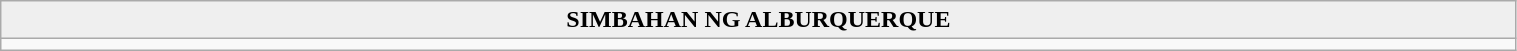<table class="wikitable" style="width:80%; text-align:center;">
<tr>
<th style="width:20%; background:#efefef;">SIMBAHAN NG ALBURQUERQUE</th>
</tr>
<tr>
<td></td>
</tr>
</table>
